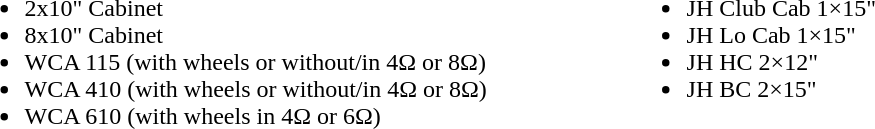<table width="70%" align=center|>
<tr>
<td width="50%" valign=top><br><ul><li>2x10" Cabinet</li><li>8x10" Cabinet</li><li>WCA 115 (with wheels or without/in 4Ω or 8Ω)</li><li>WCA 410 (with wheels or without/in 4Ω or 8Ω)</li><li>WCA 610 (with wheels in 4Ω or 6Ω)</li></ul></td>
<td width="50%" valign="top"><br><ul><li>JH Club Cab 1×15"</li><li>JH Lo Cab 1×15"</li><li>JH HC 2×12"</li><li>JH BC 2×15"</li></ul></td>
</tr>
</table>
